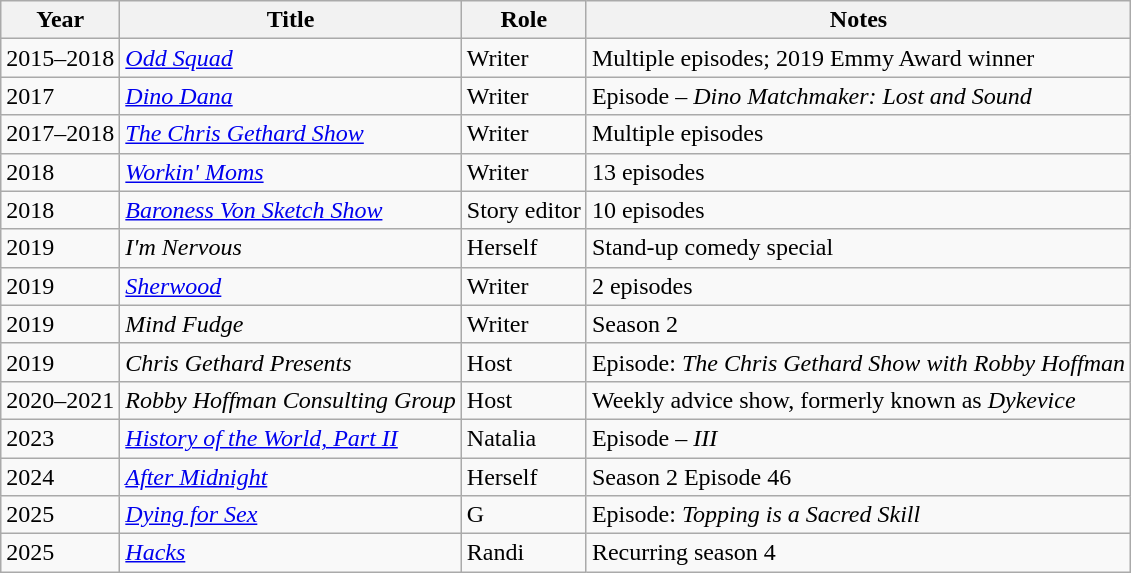<table class="wikitable">
<tr>
<th>Year</th>
<th>Title</th>
<th>Role</th>
<th>Notes</th>
</tr>
<tr>
<td>2015–2018</td>
<td><em><a href='#'>Odd Squad</a></em></td>
<td>Writer</td>
<td>Multiple episodes; 2019 Emmy Award winner</td>
</tr>
<tr>
<td>2017</td>
<td><em><a href='#'>Dino Dana</a></em></td>
<td>Writer</td>
<td>Episode – <em>Dino Matchmaker: Lost and Sound</em></td>
</tr>
<tr>
<td>2017–2018</td>
<td><em><a href='#'>The Chris Gethard Show</a></em></td>
<td>Writer</td>
<td>Multiple episodes</td>
</tr>
<tr>
<td>2018</td>
<td><em><a href='#'>Workin' Moms</a></em></td>
<td>Writer</td>
<td>13 episodes</td>
</tr>
<tr>
<td>2018</td>
<td><em><a href='#'>Baroness Von Sketch Show</a></em></td>
<td>Story editor</td>
<td>10 episodes</td>
</tr>
<tr>
<td>2019</td>
<td><em>I'm Nervous</em></td>
<td>Herself</td>
<td>Stand-up comedy special</td>
</tr>
<tr>
<td>2019</td>
<td><em><a href='#'>Sherwood</a></em></td>
<td>Writer</td>
<td>2 episodes</td>
</tr>
<tr>
<td>2019</td>
<td><em>Mind Fudge</em></td>
<td>Writer</td>
<td>Season 2</td>
</tr>
<tr>
<td>2019</td>
<td><em>Chris Gethard Presents</em></td>
<td>Host</td>
<td>Episode: <em>The Chris Gethard Show with Robby Hoffman</em></td>
</tr>
<tr>
<td>2020–2021</td>
<td><em>Robby Hoffman Consulting Group</em></td>
<td>Host</td>
<td>Weekly advice show, formerly known as <em>Dykevice</em></td>
</tr>
<tr>
<td>2023</td>
<td><em><a href='#'>History of the World, Part II</a></em></td>
<td>Natalia</td>
<td>Episode – <em>III</em></td>
</tr>
<tr>
<td>2024</td>
<td><em><a href='#'>After Midnight</a></em></td>
<td>Herself</td>
<td>Season 2 Episode 46</td>
</tr>
<tr>
<td>2025</td>
<td><em><a href='#'>Dying for Sex</a></em></td>
<td>G</td>
<td>Episode: <em>Topping is a Sacred Skill</em></td>
</tr>
<tr>
<td>2025</td>
<td><em><a href='#'>Hacks</a></em></td>
<td>Randi</td>
<td>Recurring season 4</td>
</tr>
</table>
